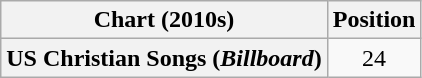<table class="wikitable plainrowheaders" style="text-align:center">
<tr>
<th scope="col">Chart (2010s)</th>
<th scope="col">Position</th>
</tr>
<tr>
<th scope="row">US Christian Songs (<em>Billboard</em>)</th>
<td>24</td>
</tr>
</table>
